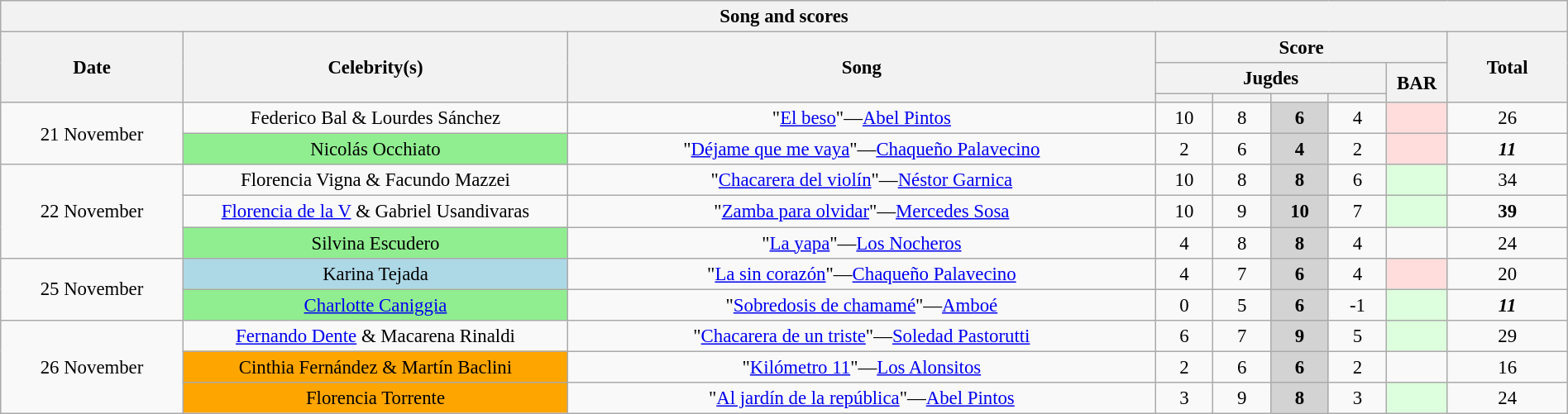<table class="wikitable collapsible collapsed" style="font-size:95%; text-align: center; width: 100%;">
<tr>
<th colspan="11" style="with: 100%;" align=center>Song and scores</th>
</tr>
<tr>
<th rowspan="3" width=110>Date</th>
<th rowspan="3" width=240>Celebrity(s)</th>
<th rowspan="3" width=370>Song</th>
<th colspan="5">Score</th>
<th rowspan="3" width=70>Total</th>
</tr>
<tr>
<th colspan="4">Jugdes</th>
<th rowspan="2" width=30>BAR<br></th>
</tr>
<tr>
<th width=30></th>
<th width=30></th>
<th width=30></th>
<th width=30></th>
</tr>
<tr>
<td rowspan="2">21 November</td>
<td bgcolor="">Federico Bal & Lourdes Sánchez</td>
<td>"<a href='#'>El beso</a>"—<a href='#'>Abel Pintos</a></td>
<td>10</td>
<td>8</td>
<td bgcolor="lightgrey"><strong>6</strong></td>
<td>4</td>
<td bgcolor="#ffdddd"></td>
<td>26</td>
</tr>
<tr>
<td bgcolor="lightgreen">Nicolás Occhiato</td>
<td>"<a href='#'>Déjame que me vaya</a>"—<a href='#'>Chaqueño Palavecino</a></td>
<td>2</td>
<td>6</td>
<td bgcolor="lightgrey"><strong>4</strong></td>
<td>2</td>
<td bgcolor="#ffdddd"></td>
<td><span><strong><em>11</em></strong></span></td>
</tr>
<tr>
<td rowspan="3">22 November</td>
<td bgcolor="">Florencia Vigna & Facundo Mazzei</td>
<td>"<a href='#'>Chacarera del violín</a>"—<a href='#'>Néstor Garnica</a></td>
<td>10</td>
<td>8</td>
<td bgcolor="lightgrey"><strong>8</strong></td>
<td>6</td>
<td bgcolor="#ddffdd"></td>
<td>34</td>
</tr>
<tr>
<td bgcolor=""><a href='#'>Florencia de la V</a> & Gabriel Usandivaras</td>
<td>"<a href='#'>Zamba para olvidar</a>"—<a href='#'>Mercedes Sosa</a></td>
<td>10</td>
<td>9</td>
<td bgcolor="lightgrey"><strong>10</strong></td>
<td>7</td>
<td bgcolor="#ddffdd"></td>
<td><span><strong>39</strong></span></td>
</tr>
<tr>
<td bgcolor="lightgreen">Silvina Escudero</td>
<td>"<a href='#'>La yapa</a>"—<a href='#'>Los Nocheros</a></td>
<td>4</td>
<td>8</td>
<td bgcolor="lightgrey"><strong>8</strong></td>
<td>4</td>
<td></td>
<td>24</td>
</tr>
<tr>
<td rowspan="2">25 November</td>
<td bgcolor="lightblue">Karina Tejada</td>
<td>"<a href='#'>La sin corazón</a>"—<a href='#'>Chaqueño Palavecino</a></td>
<td>4</td>
<td>7</td>
<td bgcolor="lightgrey"><strong>6</strong></td>
<td>4</td>
<td bgcolor="#ffdddd"></td>
<td>20</td>
</tr>
<tr>
<td bgcolor="lightgreen"><a href='#'>Charlotte Caniggia</a></td>
<td>"<a href='#'>Sobredosis de chamamé</a>"—<a href='#'>Amboé</a></td>
<td>0</td>
<td>5</td>
<td bgcolor="lightgrey"><strong>6</strong></td>
<td>-1</td>
<td bgcolor="#ddffdd"></td>
<td><span><strong><em>11</em></strong></span></td>
</tr>
<tr>
<td rowspan="3">26 November</td>
<td bgcolor=""><a href='#'>Fernando Dente</a> & Macarena Rinaldi</td>
<td>"<a href='#'>Chacarera de un triste</a>"—<a href='#'>Soledad Pastorutti</a></td>
<td>6</td>
<td>7</td>
<td bgcolor="lightgrey"><strong>9</strong></td>
<td>5</td>
<td bgcolor="#ddffdd"></td>
<td>29</td>
</tr>
<tr>
<td bgcolor="orange">Cinthia Fernández & Martín Baclini</td>
<td>"<a href='#'>Kilómetro 11</a>"—<a href='#'>Los Alonsitos</a></td>
<td>2</td>
<td>6</td>
<td bgcolor="lightgrey"><strong>6</strong></td>
<td>2</td>
<td></td>
<td>16</td>
</tr>
<tr>
<td bgcolor="orange">Florencia Torrente</td>
<td>"<a href='#'>Al jardín de la república</a>"—<a href='#'>Abel Pintos</a></td>
<td>3</td>
<td>9</td>
<td bgcolor="lightgrey"><strong>8</strong></td>
<td>3</td>
<td bgcolor="#ddffdd"></td>
<td>24</td>
</tr>
</table>
